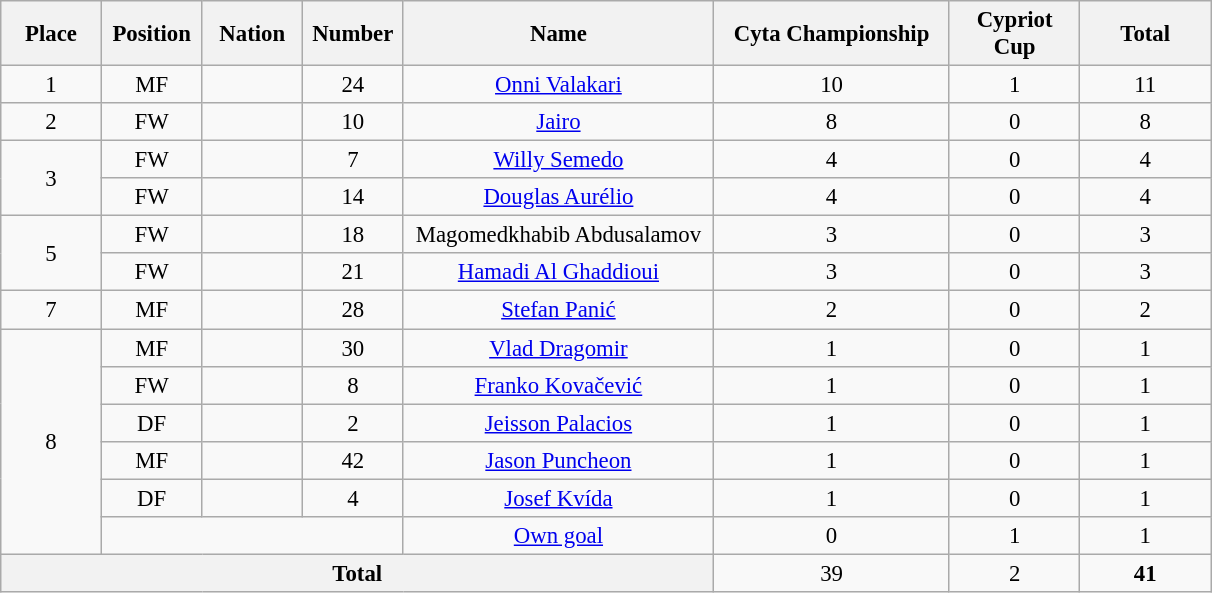<table class="wikitable" style="font-size: 95%; text-align: center;">
<tr>
<th width=60>Place</th>
<th width=60>Position</th>
<th width=60>Nation</th>
<th width=60>Number</th>
<th width=200>Name</th>
<th width=150>Cyta Championship</th>
<th width=80>Cypriot Cup</th>
<th width=80>Total</th>
</tr>
<tr>
<td>1</td>
<td>MF</td>
<td></td>
<td>24</td>
<td><a href='#'>Onni Valakari</a></td>
<td>10</td>
<td>1</td>
<td>11</td>
</tr>
<tr>
<td>2</td>
<td>FW</td>
<td></td>
<td>10</td>
<td><a href='#'>Jairo</a></td>
<td>8</td>
<td>0</td>
<td>8</td>
</tr>
<tr>
<td rowspan="2">3</td>
<td>FW</td>
<td></td>
<td>7</td>
<td><a href='#'>Willy Semedo</a></td>
<td>4</td>
<td>0</td>
<td>4</td>
</tr>
<tr>
<td>FW</td>
<td></td>
<td>14</td>
<td><a href='#'>Douglas Aurélio</a></td>
<td>4</td>
<td>0</td>
<td>4</td>
</tr>
<tr>
<td rowspan="2">5</td>
<td>FW</td>
<td></td>
<td>18</td>
<td>Magomedkhabib Abdusalamov</td>
<td>3</td>
<td>0</td>
<td>3</td>
</tr>
<tr>
<td>FW</td>
<td></td>
<td>21</td>
<td><a href='#'>Hamadi Al Ghaddioui</a></td>
<td>3</td>
<td>0</td>
<td>3</td>
</tr>
<tr>
<td>7</td>
<td>MF</td>
<td></td>
<td>28</td>
<td><a href='#'>Stefan Panić</a></td>
<td>2</td>
<td>0</td>
<td>2</td>
</tr>
<tr>
<td rowspan="6">8</td>
<td>MF</td>
<td></td>
<td>30</td>
<td><a href='#'>Vlad Dragomir</a></td>
<td>1</td>
<td>0</td>
<td>1</td>
</tr>
<tr>
<td>FW</td>
<td></td>
<td>8</td>
<td><a href='#'>Franko Kovačević</a></td>
<td>1</td>
<td>0</td>
<td>1</td>
</tr>
<tr>
<td>DF</td>
<td></td>
<td>2</td>
<td><a href='#'>Jeisson Palacios</a></td>
<td>1</td>
<td>0</td>
<td>1</td>
</tr>
<tr>
<td>MF</td>
<td></td>
<td>42</td>
<td><a href='#'>Jason Puncheon</a></td>
<td>1</td>
<td>0</td>
<td>1</td>
</tr>
<tr>
<td>DF</td>
<td></td>
<td>4</td>
<td><a href='#'>Josef Kvída</a></td>
<td>1</td>
<td>0</td>
<td>1</td>
</tr>
<tr>
<td colspan="3"></td>
<td><a href='#'>Own goal</a></td>
<td>0</td>
<td>1</td>
<td>1</td>
</tr>
<tr>
<th colspan=5>Total</th>
<td>39</td>
<td>2</td>
<td><strong>41</strong></td>
</tr>
</table>
